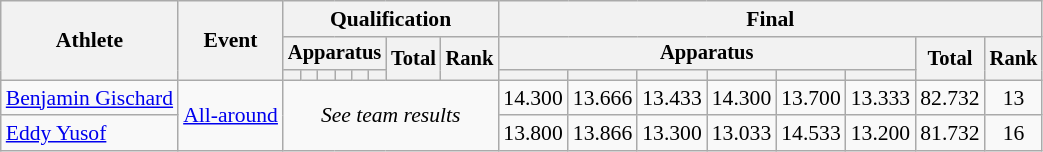<table class="wikitable" style="font-size:90%">
<tr>
<th rowspan=3>Athlete</th>
<th rowspan=3>Event</th>
<th colspan =8>Qualification</th>
<th colspan =8>Final</th>
</tr>
<tr style="font-size:95%">
<th colspan=6>Apparatus</th>
<th rowspan=2>Total</th>
<th rowspan=2>Rank</th>
<th colspan=6>Apparatus</th>
<th rowspan=2>Total</th>
<th rowspan=2>Rank</th>
</tr>
<tr style="font-size:95%">
<th></th>
<th></th>
<th></th>
<th></th>
<th></th>
<th></th>
<th></th>
<th></th>
<th></th>
<th></th>
<th></th>
<th></th>
</tr>
<tr align=center>
<td align=left><a href='#'>Benjamin Gischard</a></td>
<td align=left rowspan=2><a href='#'>All-around</a></td>
<td rowspan=2 colspan=8><em>See team results</em></td>
<td>14.300</td>
<td>13.666</td>
<td>13.433</td>
<td>14.300</td>
<td>13.700</td>
<td>13.333</td>
<td>82.732</td>
<td>13</td>
</tr>
<tr align=center>
<td align=left><a href='#'>Eddy Yusof</a></td>
<td>13.800</td>
<td>13.866</td>
<td>13.300</td>
<td>13.033</td>
<td>14.533</td>
<td>13.200</td>
<td>81.732</td>
<td>16</td>
</tr>
</table>
